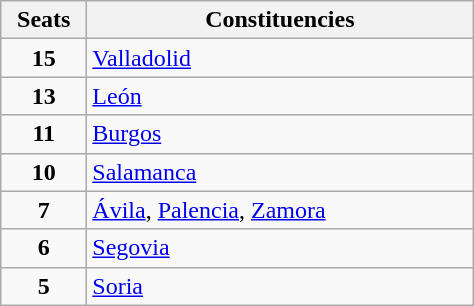<table class="wikitable" style="text-align:left;">
<tr>
<th width="50">Seats</th>
<th width="250">Constituencies</th>
</tr>
<tr>
<td align="center"><strong>15</strong></td>
<td><a href='#'>Valladolid</a></td>
</tr>
<tr>
<td align="center"><strong>13</strong></td>
<td><a href='#'>León</a></td>
</tr>
<tr>
<td align="center"><strong>11</strong></td>
<td><a href='#'>Burgos</a></td>
</tr>
<tr>
<td align="center"><strong>10</strong></td>
<td><a href='#'>Salamanca</a></td>
</tr>
<tr>
<td align="center"><strong>7</strong></td>
<td><a href='#'>Ávila</a>, <a href='#'>Palencia</a>, <a href='#'>Zamora</a></td>
</tr>
<tr>
<td align="center"><strong>6</strong></td>
<td><a href='#'>Segovia</a></td>
</tr>
<tr>
<td align="center"><strong>5</strong></td>
<td><a href='#'>Soria</a></td>
</tr>
</table>
